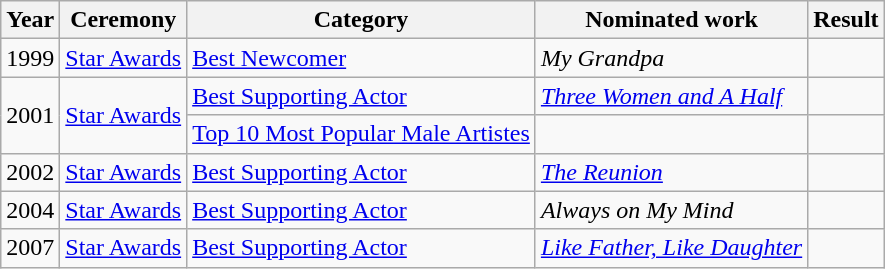<table class="wikitable sortable">
<tr>
<th>Year</th>
<th>Ceremony</th>
<th>Category</th>
<th>Nominated work</th>
<th>Result</th>
</tr>
<tr>
<td>1999</td>
<td><a href='#'>Star Awards</a></td>
<td><a href='#'>Best Newcomer</a></td>
<td><em>My Grandpa</em></td>
<td></td>
</tr>
<tr>
<td rowspan="2">2001</td>
<td rowspan="2"><a href='#'>Star Awards</a></td>
<td><a href='#'>Best Supporting Actor</a></td>
<td><em><a href='#'>Three Women and A Half</a></em> <br> </td>
<td></td>
</tr>
<tr>
<td><a href='#'>Top 10 Most Popular Male Artistes</a></td>
<td></td>
<td></td>
</tr>
<tr>
<td>2002</td>
<td><a href='#'>Star Awards</a></td>
<td><a href='#'>Best Supporting Actor</a></td>
<td><em><a href='#'>The Reunion</a></em><br> </td>
<td></td>
</tr>
<tr>
<td>2004</td>
<td><a href='#'>Star Awards</a></td>
<td><a href='#'>Best Supporting Actor</a></td>
<td><em>Always on My Mind</em> <br> </td>
<td></td>
</tr>
<tr>
<td>2007</td>
<td><a href='#'>Star Awards</a></td>
<td><a href='#'>Best Supporting Actor</a></td>
<td><em><a href='#'>Like Father, Like Daughter</a></em><br> </td>
<td></td>
</tr>
</table>
